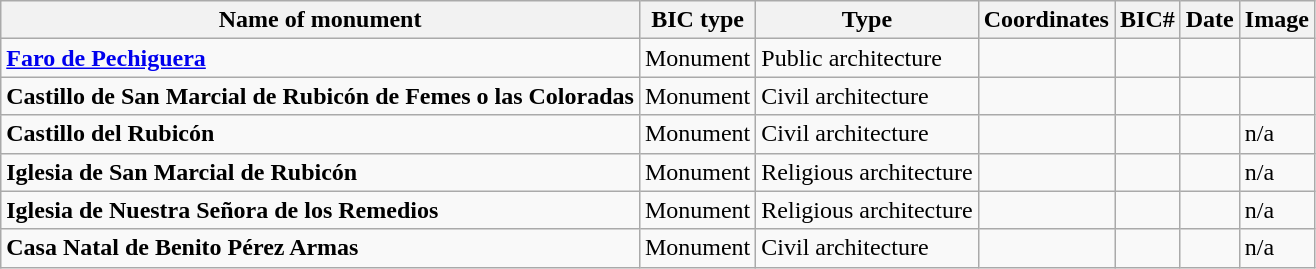<table class="wikitable">
<tr>
<th>Name of monument</th>
<th>BIC type</th>
<th>Type</th>
<th>Coordinates</th>
<th>BIC#</th>
<th>Date</th>
<th>Image</th>
</tr>
<tr>
<td><strong><a href='#'>Faro de Pechiguera</a></strong></td>
<td>Monument</td>
<td>Public architecture</td>
<td></td>
<td></td>
<td></td>
<td></td>
</tr>
<tr>
<td><strong>Castillo de San Marcial de Rubicón de Femes o las Coloradas</strong></td>
<td>Monument</td>
<td>Civil architecture</td>
<td></td>
<td></td>
<td></td>
<td></td>
</tr>
<tr>
<td><strong>Castillo del Rubicón</strong></td>
<td>Monument</td>
<td>Civil architecture</td>
<td></td>
<td></td>
<td></td>
<td>n/a</td>
</tr>
<tr>
<td><strong>Iglesia de San Marcial de Rubicón</strong></td>
<td>Monument</td>
<td>Religious architecture</td>
<td></td>
<td></td>
<td></td>
<td>n/a</td>
</tr>
<tr>
<td><strong>Iglesia de Nuestra Señora de los Remedios</strong></td>
<td>Monument</td>
<td>Religious architecture</td>
<td></td>
<td></td>
<td></td>
<td>n/a</td>
</tr>
<tr>
<td><strong>Casa Natal de Benito Pérez Armas</strong></td>
<td>Monument</td>
<td>Civil architecture</td>
<td></td>
<td></td>
<td></td>
<td>n/a</td>
</tr>
</table>
